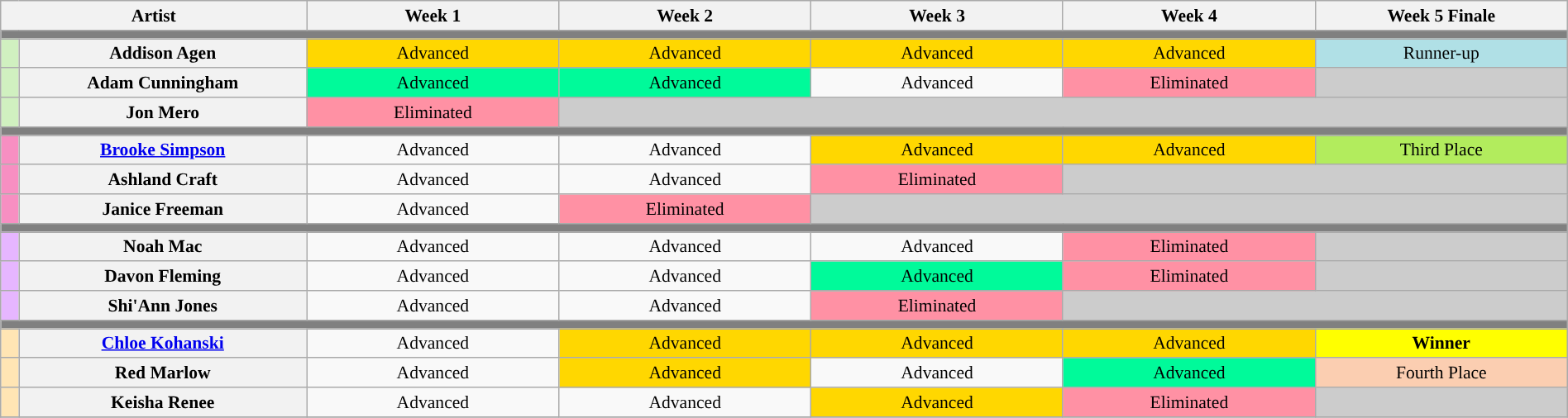<table class="wikitable"  style="font-size:90%; text-align:center; width:100%;">
<tr>
<th colspan="2" width="17%;">Artist</th>
<th width="14%;">Week 1</th>
<th width="14%;">Week 2</th>
<th width="14%;">Week 3</th>
<th width="14%;">Week 4</th>
<th width="14%;">Week 5 Finale</th>
</tr>
<tr>
<th colspan="9" style="background:gray;"></th>
</tr>
<tr>
<td style="background:#d0f0c0;"></td>
<th style="width:16%;">Addison Agen</th>
<td style="background:gold;">Advanced </td>
<td style="background:gold;">Advanced </td>
<td style="background:gold;">Advanced </td>
<td style="background:gold;">Advanced </td>
<td style="background:#b0e0e6;">Runner-up </td>
</tr>
<tr>
<td style="background:#d0f0c0;"></td>
<th>Adam Cunningham</th>
<td style="background:#00FA9A;">Advanced</td>
<td style="background:#00FA9A;">Advanced</td>
<td>Advanced</td>
<td style="background:#FF91A4;">Eliminated</td>
<td colspan="1" style="background:#ccc;"></td>
</tr>
<tr>
<th style="background:#d0f0c0;"></th>
<th>Jon Mero</th>
<td style="background:#FF91A4;">Eliminated</td>
<td colspan="4" style="background:#ccc;"></td>
</tr>
<tr>
<th colspan="9" style="background:gray;"></th>
</tr>
<tr>
<td style="background:#f78fc2;"></td>
<th><a href='#'>Brooke Simpson</a></th>
<td>Advanced</td>
<td>Advanced</td>
<td style="background:gold;">Advanced </td>
<td style="background:gold;">Advanced </td>
<td style="background:#B2EC5D;">Third Place </td>
</tr>
<tr>
<td style="background:#F78FC2;"></td>
<th>Ashland Craft</th>
<td>Advanced</td>
<td>Advanced</td>
<td style="background:#FF91A4;">Eliminated</td>
<td colspan="2" style="background:#ccc;"></td>
</tr>
<tr>
<td style="background:#F78FC2;"></td>
<th>Janice Freeman</th>
<td>Advanced</td>
<td style="background:#FF91A4;">Eliminated</td>
<td colspan="3" style="background:#ccc;"></td>
</tr>
<tr>
<th colspan="9" style="background:gray;"></th>
</tr>
<tr>
<td style="background:#E6B6FF;"></td>
<th>Noah Mac</th>
<td>Advanced</td>
<td>Advanced</td>
<td>Advanced</td>
<td style="background:#FF91A4;">Eliminated  </td>
<td colspan="1" style="background:#ccc;"></td>
</tr>
<tr>
<th style="background:#E6B6FF;"></th>
<th>Davon Fleming</th>
<td>Advanced</td>
<td>Advanced</td>
<td style="background:#00FA9A;">Advanced</td>
<td style="background:#FF91A4;">Eliminated</td>
<td colspan="1" style="background:#ccc;"></td>
</tr>
<tr>
<td style="background:#E6B6FF;"></td>
<th>Shi'Ann Jones</th>
<td>Advanced</td>
<td>Advanced</td>
<td style="background:#FF91A4;">Eliminated</td>
<td colspan="2" style="background:#ccc;"></td>
</tr>
<tr>
<th colspan="9" style="background:gray;"></th>
</tr>
<tr>
<td style="background:#ffe5b4;"></td>
<th><a href='#'>Chloe Kohanski</a></th>
<td>Advanced</td>
<td style="background:gold;">Advanced </td>
<td style="background:gold;">Advanced </td>
<td style="background:gold;">Advanced  </td>
<td style="background:yellow;"><strong>Winner</strong>  </td>
</tr>
<tr>
<th style="background:#ffe5b4;"></th>
<th>Red Marlow</th>
<td>Advanced</td>
<td style="background:gold;">Advanced </td>
<td>Advanced</td>
<td style="background:#00FA9A;">Advanced </td>
<td style=background:#fbceb1;">Fourth Place </td>
</tr>
<tr>
<th style="background:#ffe5b4;"></th>
<th>Keisha Renee</th>
<td>Advanced</td>
<td>Advanced</td>
<td style="background:gold;">Advanced </td>
<td style="background:#FF91A4;">Eliminated</td>
<td style="background:#ccc;"></td>
</tr>
<tr>
</tr>
</table>
